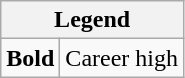<table class="wikitable">
<tr>
<th colspan="2">Legend</th>
</tr>
<tr>
<td><strong>Bold</strong></td>
<td>Career high</td>
</tr>
</table>
